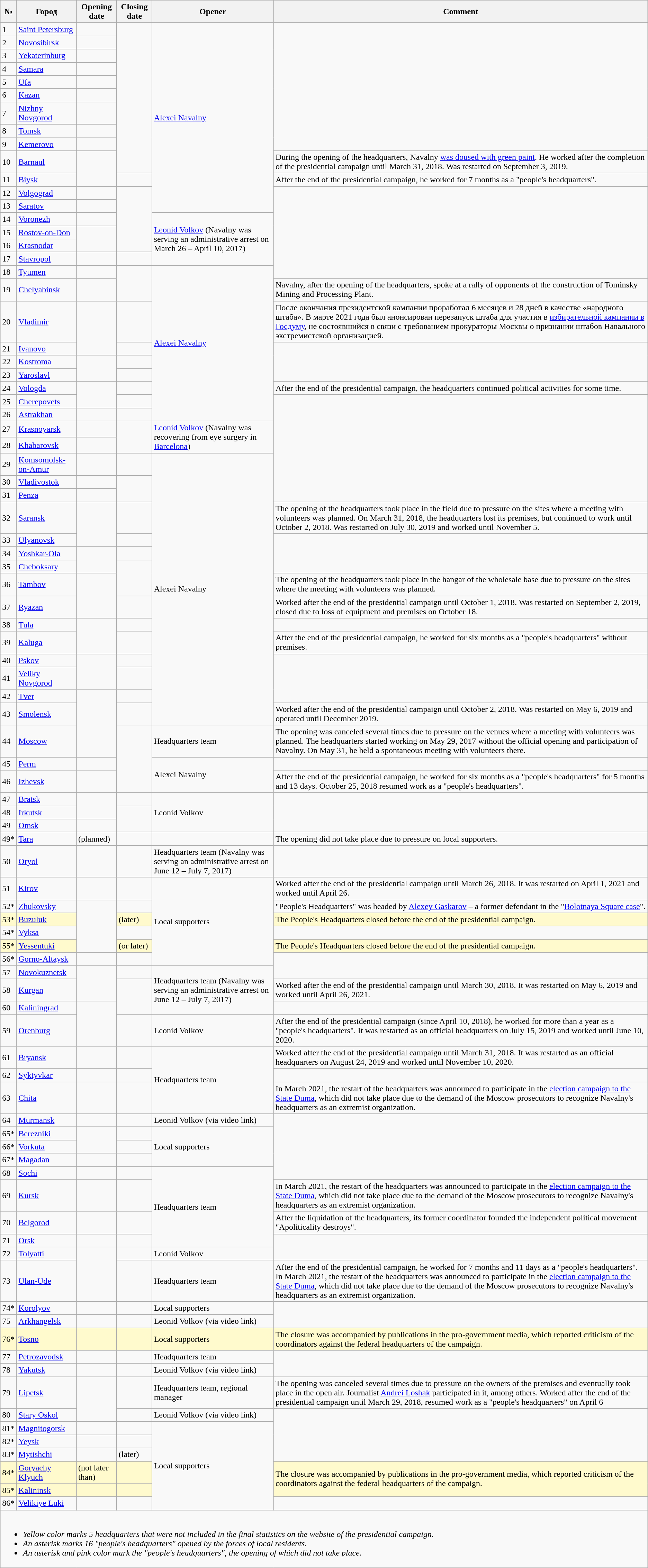<table class="wikitable sortable collapsible">
<tr>
<th>№</th>
<th>Город</th>
<th>Opening date</th>
<th>Closing date</th>
<th>Opener</th>
<th>Comment</th>
</tr>
<tr>
<td>1</td>
<td><a href='#'>Saint Petersburg</a></td>
<td></td>
<td rowspan="10"></td>
<td rowspan="13"><a href='#'>Alexei Navalny</a></td>
<td rowspan="9"></td>
</tr>
<tr>
<td>2</td>
<td><a href='#'>Novosibirsk</a></td>
<td></td>
</tr>
<tr>
<td>3</td>
<td><a href='#'>Yekaterinburg</a></td>
<td></td>
</tr>
<tr>
<td>4</td>
<td><a href='#'>Samara</a></td>
<td></td>
</tr>
<tr>
<td>5</td>
<td><a href='#'>Ufa</a></td>
<td></td>
</tr>
<tr>
<td>6</td>
<td><a href='#'>Kazan</a></td>
<td></td>
</tr>
<tr>
<td>7</td>
<td><a href='#'>Nizhny Novgorod</a></td>
<td></td>
</tr>
<tr>
<td>8</td>
<td><a href='#'>Tomsk</a></td>
<td></td>
</tr>
<tr>
<td>9</td>
<td><a href='#'>Kemerovo</a></td>
<td></td>
</tr>
<tr>
<td>10</td>
<td><a href='#'>Barnaul</a></td>
<td rowspan="2"></td>
<td>During the opening of the headquarters, Navalny <a href='#'>was doused with green paint</a>. He worked after the completion of the presidential campaign until March 31, 2018. Was restarted on September 3, 2019.</td>
</tr>
<tr>
<td>11</td>
<td><a href='#'>Biysk</a></td>
<td></td>
<td>After the end of the presidential campaign, he worked for 7 months as a "people's headquarters".</td>
</tr>
<tr>
<td>12</td>
<td><a href='#'>Volgograd</a></td>
<td></td>
<td rowspan="5"></td>
<td rowspan="7"></td>
</tr>
<tr>
<td>13</td>
<td><a href='#'>Saratov</a></td>
<td></td>
</tr>
<tr>
<td>14</td>
<td><a href='#'>Voronezh</a></td>
<td></td>
<td rowspan="4"><a href='#'>Leonid Volkov</a> (Navalny was serving an administrative arrest on March 26 – April 10, 2017)</td>
</tr>
<tr>
<td>15</td>
<td><a href='#'>Rostov-on-Don</a></td>
<td rowspan="2"></td>
</tr>
<tr>
<td>16</td>
<td><a href='#'>Krasnodar</a></td>
</tr>
<tr>
<td>17</td>
<td><a href='#'>Stavropol</a></td>
<td></td>
<td></td>
</tr>
<tr>
<td>18</td>
<td><a href='#'>Tyumen</a></td>
<td></td>
<td rowspan="2"></td>
<td rowspan="9"><a href='#'>Alexei Navalny</a></td>
</tr>
<tr>
<td>19</td>
<td><a href='#'>Chelyabinsk</a></td>
<td></td>
<td>Navalny, after the opening of the headquarters, spoke at a rally of opponents of the construction of Tominsky Mining and Processing Plant.</td>
</tr>
<tr>
<td>20</td>
<td><a href='#'>Vladimir</a></td>
<td rowspan="2"></td>
<td></td>
<td>После окончания президентской кампании проработал 6 месяцев и 28 дней в качестве «народного штаба». В марте 2021 года был анонсирован перезапуск штаба для участия в <a href='#'>избирательной кампании в Госдуму</a>, не состоявшийся в связи с требованием прокураторы Москвы о признании штабов Навального экстремистской организацией.</td>
</tr>
<tr>
<td>21</td>
<td><a href='#'>Ivanovo</a></td>
<td></td>
<td rowspan="3"></td>
</tr>
<tr>
<td>22</td>
<td><a href='#'>Kostroma</a></td>
<td rowspan="2"></td>
<td></td>
</tr>
<tr>
<td>23</td>
<td><a href='#'>Yaroslavl</a></td>
<td></td>
</tr>
<tr>
<td>24</td>
<td><a href='#'>Vologda</a></td>
<td rowspan="2"></td>
<td></td>
<td>After the end of the presidential campaign, the headquarters continued political activities for some time.</td>
</tr>
<tr>
<td>25</td>
<td><a href='#'>Cherepovets</a></td>
<td></td>
<td rowspan="7"></td>
</tr>
<tr>
<td>26</td>
<td><a href='#'>Astrakhan</a></td>
<td></td>
<td></td>
</tr>
<tr>
<td>27</td>
<td><a href='#'>Krasnoyarsk</a></td>
<td></td>
<td rowspan="2"></td>
<td rowspan="2"><a href='#'>Leonid Volkov</a> (Navalny was recovering from eye surgery in <a href='#'>Barcelona</a>)</td>
</tr>
<tr>
<td>28</td>
<td><a href='#'>Khabarovsk</a></td>
<td></td>
</tr>
<tr>
<td>29</td>
<td><a href='#'>Komsomolsk-on-Amur</a></td>
<td></td>
<td></td>
<td rowspan="15">Alexei Navalny</td>
</tr>
<tr>
<td>30</td>
<td><a href='#'>Vladivostok</a></td>
<td></td>
<td rowspan="2"></td>
</tr>
<tr>
<td>31</td>
<td><a href='#'>Penza</a></td>
<td></td>
</tr>
<tr>
<td>32</td>
<td><a href='#'>Saransk</a></td>
<td rowspan="2"></td>
<td></td>
<td>The opening of the headquarters took place in the field due to pressure on the sites where a meeting with volunteers was planned. On March 31, 2018, the headquarters lost its premises, but continued to work until October 2, 2018. Was restarted on July 30, 2019 and worked until November 5.</td>
</tr>
<tr>
<td>33</td>
<td><a href='#'>Ulyanovsk</a></td>
<td></td>
<td rowspan="3"></td>
</tr>
<tr>
<td>34</td>
<td><a href='#'>Yoshkar-Ola</a></td>
<td rowspan="2"></td>
<td></td>
</tr>
<tr>
<td>35</td>
<td><a href='#'>Cheboksary</a></td>
<td rowspan="2"></td>
</tr>
<tr>
<td>36</td>
<td><a href='#'>Tambov</a></td>
<td rowspan="2"></td>
<td>The opening of the headquarters took place in the hangar of the wholesale base due to pressure on the sites where the meeting with volunteers was planned.</td>
</tr>
<tr>
<td>37</td>
<td><a href='#'>Ryazan</a></td>
<td></td>
<td>Worked after the end of the presidential campaign until October 1, 2018. Was restarted on September 2, 2019, closed due to loss of equipment and premises on October 18.</td>
</tr>
<tr>
<td>38</td>
<td><a href='#'>Tula</a></td>
<td rowspan="2"></td>
<td></td>
<td></td>
</tr>
<tr>
<td>39</td>
<td><a href='#'>Kaluga</a></td>
<td></td>
<td>After the end of the presidential campaign, he worked for six months as a "people's headquarters" without premises.</td>
</tr>
<tr>
<td>40</td>
<td><a href='#'>Pskov</a></td>
<td rowspan="2"></td>
<td></td>
<td rowspan="3"></td>
</tr>
<tr>
<td>41</td>
<td><a href='#'>Veliky Novgorod</a></td>
<td></td>
</tr>
<tr>
<td>42</td>
<td><a href='#'>Tver</a></td>
<td rowspan="3"></td>
<td></td>
</tr>
<tr>
<td>43</td>
<td><a href='#'>Smolensk</a></td>
<td></td>
<td>Worked after the end of the presidential campaign until October 2, 2018. Was restarted on May 6, 2019 and operated until December 2019.</td>
</tr>
<tr>
<td>44</td>
<td><a href='#'>Moscow</a></td>
<td rowspan="3"></td>
<td>Headquarters team</td>
<td>The opening was canceled several times due to pressure on the venues where a meeting with volunteers was planned. The headquarters started working on May 29, 2017 without the official opening and participation of Navalny. On May 31, he held a spontaneous meeting with volunteers there.</td>
</tr>
<tr>
<td>45</td>
<td><a href='#'>Perm</a></td>
<td></td>
<td rowspan="2">Alexei Navalny</td>
<td></td>
</tr>
<tr>
<td>46</td>
<td><a href='#'>Izhevsk</a></td>
<td></td>
<td>After the end of the presidential campaign, he worked for six months as a "people's headquarters" for 5 months and 13 days. October 25, 2018 resumed work as a "people's headquarters".</td>
</tr>
<tr>
<td>47</td>
<td><a href='#'>Bratsk</a></td>
<td rowspan="2"></td>
<td></td>
<td rowspan="3">Leonid Volkov</td>
<td rowspan="3"></td>
</tr>
<tr>
<td>48</td>
<td><a href='#'>Irkutsk</a></td>
<td rowspan="2"></td>
</tr>
<tr>
<td>49</td>
<td><a href='#'>Omsk</a></td>
<td></td>
</tr>
<tr -style="background-color:MistyRose">
<td>49*</td>
<td><a href='#'>Tara</a></td>
<td> (planned)</td>
<td></td>
<td></td>
<td>The opening did not take place due to pressure on local supporters.</td>
</tr>
<tr>
<td>50</td>
<td><a href='#'>Oryol</a></td>
<td></td>
<td></td>
<td>Headquarters team (Navalny was serving an administrative arrest on June 12 – July 7, 2017)</td>
<td></td>
</tr>
<tr>
<td>51</td>
<td><a href='#'>Kirov</a></td>
<td></td>
<td></td>
<td rowspan="6">Local supporters</td>
<td>Worked after the end of the presidential campaign until March 26, 2018. It was restarted on April 1, 2021 and worked until April 26.</td>
</tr>
<tr>
<td>52*</td>
<td><a href='#'>Zhukovsky</a></td>
<td rowspan="4"></td>
<td></td>
<td>"People's Headquarters" was headed by <a href='#'>Alexey Gaskarov</a> – a former defendant in the "<a href='#'>Bolotnaya Square case</a>".</td>
</tr>
<tr style="background-color:LemonChiffon">
<td>53*</td>
<td><a href='#'>Buzuluk</a></td>
<td> (later)</td>
<td>The People's Headquarters closed before the end of the presidential campaign.</td>
</tr>
<tr>
<td>54*</td>
<td><a href='#'>Vyksa</a></td>
<td></td>
<td></td>
</tr>
<tr style="background-color:LemonChiffon">
<td>55*</td>
<td><a href='#'>Yessentuki</a></td>
<td> (or later)</td>
<td>The People's Headquarters closed before the end of the presidential campaign.</td>
</tr>
<tr>
<td>56*</td>
<td><a href='#'>Gorno-Altaysk</a></td>
<td></td>
<td></td>
<td rowspan="2"></td>
</tr>
<tr>
<td>57</td>
<td><a href='#'>Novokuznetsk</a></td>
<td rowspan="2"></td>
<td></td>
<td rowspan="3">Headquarters team (Navalny was serving an administrative arrest on June 12 – July 7, 2017)</td>
</tr>
<tr>
<td>58</td>
<td><a href='#'>Kurgan</a></td>
<td rowspan="2"></td>
<td>Worked after the end of the presidential campaign until March 30, 2018. It was restarted on May 6, 2019 and worked until April 26, 2021.</td>
</tr>
<tr>
<td>60</td>
<td><a href='#'>Kaliningrad</a></td>
<td rowspan="2"></td>
<td></td>
</tr>
<tr>
<td>59</td>
<td><a href='#'>Orenburg</a></td>
<td></td>
<td>Leonid Volkov</td>
<td>After the end of the presidential campaign (since April 10, 2018), he worked for more than a year as a "people's headquarters". It was restarted as an official headquarters on July 15, 2019 and worked until June 10, 2020.</td>
</tr>
<tr>
<td>61</td>
<td><a href='#'>Bryansk</a></td>
<td></td>
<td></td>
<td rowspan="3">Headquarters team</td>
<td>Worked after the end of the presidential campaign until March 31, 2018. It was restarted as an official headquarters on August 24, 2019 and worked until November 10, 2020.</td>
</tr>
<tr>
<td>62</td>
<td><a href='#'>Syktyvkar</a></td>
<td></td>
<td></td>
<td></td>
</tr>
<tr>
<td>63</td>
<td><a href='#'>Chita</a></td>
<td></td>
<td></td>
<td>In March 2021, the restart of the headquarters was announced to participate in the <a href='#'>election campaign to the State Duma</a>, which did not take place due to the demand of the Moscow prosecutors to recognize Navalny's headquarters as an extremist organization.</td>
</tr>
<tr>
<td>64</td>
<td><a href='#'>Murmansk</a></td>
<td></td>
<td></td>
<td>Leonid Volkov (via video link)</td>
<td rowspan="5"></td>
</tr>
<tr>
<td>65*</td>
<td><a href='#'>Berezniki</a></td>
<td rowspan="2"></td>
<td></td>
<td rowspan="3">Local supporters</td>
</tr>
<tr>
<td>66*</td>
<td><a href='#'>Vorkuta</a></td>
<td></td>
</tr>
<tr>
<td>67*</td>
<td><a href='#'>Magadan</a></td>
<td></td>
<td></td>
</tr>
<tr>
<td>68</td>
<td><a href='#'>Sochi</a></td>
<td></td>
<td></td>
<td rowspan="4">Headquarters team</td>
</tr>
<tr>
<td>69</td>
<td><a href='#'>Kursk</a></td>
<td></td>
<td></td>
<td>In March 2021, the restart of the headquarters was announced to participate in the <a href='#'>election campaign to the State Duma</a>, which did not take place due to the demand of the Moscow prosecutors to recognize Navalny's headquarters as an extremist organization.</td>
</tr>
<tr>
<td>70</td>
<td><a href='#'>Belgorod</a></td>
<td></td>
<td></td>
<td>After the liquidation of the headquarters, its former coordinator founded the independent political movement "Apoliticality destroys".</td>
</tr>
<tr>
<td>71</td>
<td><a href='#'>Orsk</a></td>
<td></td>
<td></td>
<td rowspan="2"></td>
</tr>
<tr>
<td>72</td>
<td><a href='#'>Tolyatti</a></td>
<td rowspan="2"></td>
<td></td>
<td>Leonid Volkov</td>
</tr>
<tr>
<td>73</td>
<td><a href='#'>Ulan-Ude</a></td>
<td></td>
<td>Headquarters team</td>
<td>After the end of the presidential campaign, he worked for 7 months and 11 days as a "people's headquarters". In March 2021, the restart of the headquarters was announced to participate in the <a href='#'>election campaign to the State Duma</a>, which did not take place due to the demand of the Moscow prosecutors to recognize Navalny's headquarters as an extremist organization.</td>
</tr>
<tr>
<td>74*</td>
<td><a href='#'>Korolyov</a></td>
<td></td>
<td></td>
<td>Local supporters</td>
<td rowspan="2"></td>
</tr>
<tr>
<td>75</td>
<td><a href='#'>Arkhangelsk</a></td>
<td></td>
<td></td>
<td>Leonid Volkov (via video link)</td>
</tr>
<tr style="background-color:LemonChiffon">
<td>76*</td>
<td><a href='#'>Tosno</a></td>
<td></td>
<td></td>
<td>Local supporters</td>
<td>The closure was accompanied by publications in the pro-government media, which reported criticism of the coordinators against the federal headquarters of the campaign.</td>
</tr>
<tr>
<td>77</td>
<td><a href='#'>Petrozavodsk</a></td>
<td></td>
<td></td>
<td>Headquarters team</td>
<td rowspan="2"></td>
</tr>
<tr>
<td>78</td>
<td><a href='#'>Yakutsk</a></td>
<td></td>
<td></td>
<td>Leonid Volkov (via video link)</td>
</tr>
<tr>
<td>79</td>
<td><a href='#'>Lipetsk</a></td>
<td rowspan="2"></td>
<td></td>
<td>Headquarters team, regional manager</td>
<td>The opening was canceled several times due to pressure on the owners of the premises and eventually took place in the open air. Journalist <a href='#'>Andrei Loshak</a> participated in it, among others. Worked after the end of the presidential campaign until March 29, 2018, resumed work as a "people's headquarters" on April 6</td>
</tr>
<tr>
<td>80</td>
<td><a href='#'>Stary Oskol</a></td>
<td></td>
<td>Leonid Volkov (via video link)</td>
<td rowspan="4"></td>
</tr>
<tr>
<td>81*</td>
<td><a href='#'>Magnitogorsk</a></td>
<td></td>
<td></td>
<td rowspan="6">Local supporters</td>
</tr>
<tr>
<td>82*</td>
<td><a href='#'>Yeysk</a></td>
<td></td>
<td></td>
</tr>
<tr>
<td>83*</td>
<td><a href='#'>Mytishchi</a></td>
<td></td>
<td> (later)</td>
</tr>
<tr style="background-color:LemonChiffon">
<td>84*</td>
<td><a href='#'>Goryachy Klyuch</a></td>
<td> (not later than)</td>
<td></td>
<td rowspan="2">The closure was accompanied by publications in the pro-government media, which reported criticism of the coordinators against the federal headquarters of the campaign.</td>
</tr>
<tr style="background-color:LemonChiffon">
<td>85*</td>
<td><a href='#'>Kalininsk</a></td>
<td></td>
<td></td>
</tr>
<tr>
<td>86*</td>
<td><a href='#'>Velikiye Luki</a></td>
<td></td>
<td></td>
<td></td>
</tr>
<tr class="sortbottom">
<td colspan="6"><br><ul><li><em><span>Yellow color</span> marks 5 headquarters that were not included in the final statistics on the website of the presidential campaign.</em></li><li><em>An asterisk marks 16 "people's headquarters" opened by the forces of local residents.</em></li><li><em>An asterisk and <span>pink color</span> mark the "people's headquarters", the opening of which did not take place.</em></li></ul></td>
</tr>
</table>
